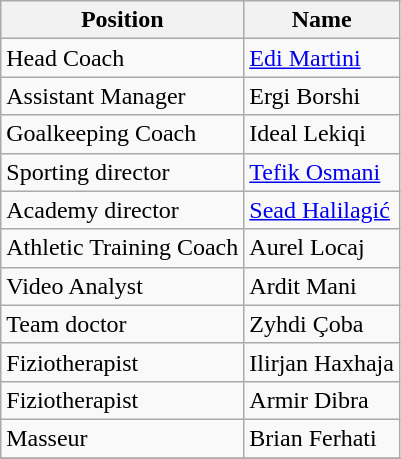<table class="wikitable">
<tr>
<th>Position</th>
<th>Name</th>
</tr>
<tr>
<td>Head Coach</td>
<td> <a href='#'>Edi Martini</a></td>
</tr>
<tr>
<td>Assistant Manager</td>
<td> Ergi Borshi</td>
</tr>
<tr>
<td>Goalkeeping Coach</td>
<td> Ideal Lekiqi</td>
</tr>
<tr>
<td>Sporting director</td>
<td> <a href='#'>Tefik Osmani</a></td>
</tr>
<tr>
<td>Academy director</td>
<td> <a href='#'>Sead Halilagić</a></td>
</tr>
<tr>
<td>Athletic Training Coach</td>
<td> Aurel Locaj</td>
</tr>
<tr>
<td>Video Analyst</td>
<td> Ardit Mani</td>
</tr>
<tr>
<td>Team doctor</td>
<td> Zyhdi Çoba</td>
</tr>
<tr>
<td>Fiziotherapist</td>
<td> Ilirjan Haxhaja</td>
</tr>
<tr>
<td>Fiziotherapist</td>
<td> Armir Dibra</td>
</tr>
<tr>
<td>Masseur</td>
<td> Brian Ferhati</td>
</tr>
<tr>
</tr>
</table>
